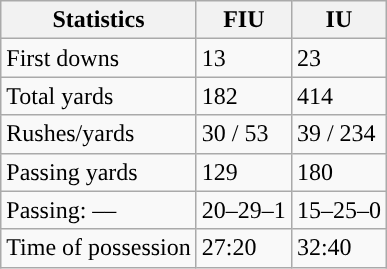<table class="wikitable" style="float:left">
<tr>
<th>Statistics</th>
<th>FIU</th>
<th>IU</th>
</tr>
<tr>
<td>First downs</td>
<td>13</td>
<td>23</td>
</tr>
<tr>
<td>Total yards</td>
<td>182</td>
<td>414</td>
</tr>
<tr>
<td>Rushes/yards</td>
<td>30 / 53</td>
<td>39 / 234</td>
</tr>
<tr>
<td>Passing yards</td>
<td>129</td>
<td>180</td>
</tr>
<tr>
<td>Passing: ––</td>
<td>20–29–1</td>
<td>15–25–0</td>
</tr>
<tr>
<td>Time of possession</td>
<td>27:20</td>
<td>32:40</td>
</tr>
</table>
